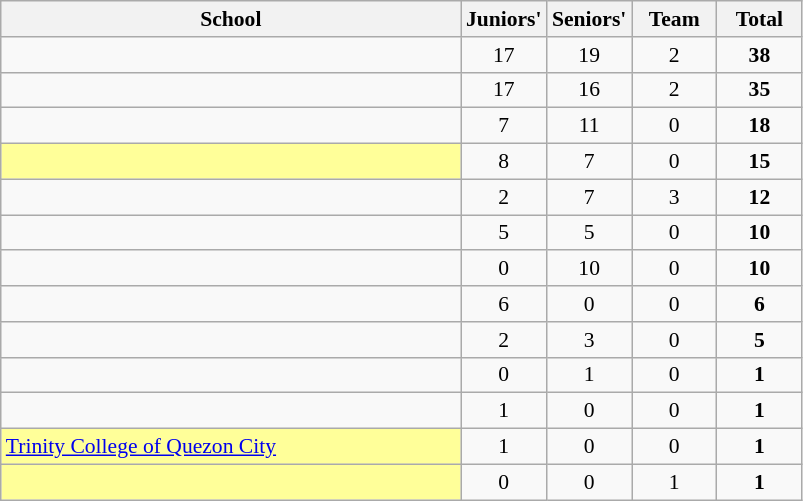<table class="wikitable" style="font-size:90%;">
<tr>
<th width=300px>School</th>
<th width=50px>Juniors'</th>
<th width=50px>Seniors'</th>
<th width=50px>Team</th>
<th width=50px>Total</th>
</tr>
<tr align="center">
<td align="left"></td>
<td>17</td>
<td>19</td>
<td>2</td>
<td><strong>38</strong></td>
</tr>
<tr align="center">
<td align="left"></td>
<td>17</td>
<td>16</td>
<td>2</td>
<td><strong>35</strong></td>
</tr>
<tr align="center">
<td align="left"></td>
<td>7</td>
<td>11</td>
<td>0</td>
<td><strong>18</strong></td>
</tr>
<tr align="center">
<td bgcolor=#FFFF99 align="left"></td>
<td>8</td>
<td>7</td>
<td>0</td>
<td><strong>15</strong></td>
</tr>
<tr align="center">
<td align="left"></td>
<td>2</td>
<td>7</td>
<td>3</td>
<td><strong>12</strong></td>
</tr>
<tr align="center">
<td align="left"></td>
<td>5</td>
<td>5</td>
<td>0</td>
<td><strong>10</strong></td>
</tr>
<tr align="center">
<td align="left"></td>
<td>0</td>
<td>10</td>
<td>0</td>
<td><strong>10</strong></td>
</tr>
<tr align="center">
<td align="left"></td>
<td>6</td>
<td>0</td>
<td>0</td>
<td><strong>6</strong></td>
</tr>
<tr align="center">
<td align="left"></td>
<td>2</td>
<td>3</td>
<td>0</td>
<td><strong>5</strong></td>
</tr>
<tr align="center">
<td align="left"></td>
<td>0</td>
<td>1</td>
<td>0</td>
<td><strong>1</strong></td>
</tr>
<tr align="center">
<td align="left"></td>
<td>1</td>
<td>0</td>
<td>0</td>
<td><strong>1</strong></td>
</tr>
<tr align="center">
<td bgcolor=#FFFF99 align="left"> <a href='#'>Trinity College of Quezon City</a></td>
<td>1</td>
<td>0</td>
<td>0</td>
<td><strong>1</strong></td>
</tr>
<tr align="center">
<td bgcolor=#FFFF99 align="left"></td>
<td>0</td>
<td>0</td>
<td>1</td>
<td><strong>1</strong></td>
</tr>
</table>
